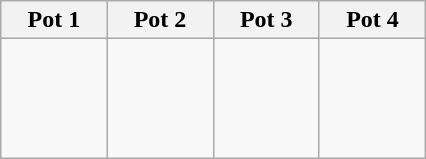<table class=wikitable>
<tr>
<th width=15%>Pot 1</th>
<th width=15%>Pot 2</th>
<th width=15%>Pot 3</th>
<th width=15%>Pot 4</th>
</tr>
<tr>
<td><br><br><br><br></td>
<td><br><br><br><br></td>
<td><br><br><br><br></td>
<td><br><br><br><br></td>
</tr>
</table>
